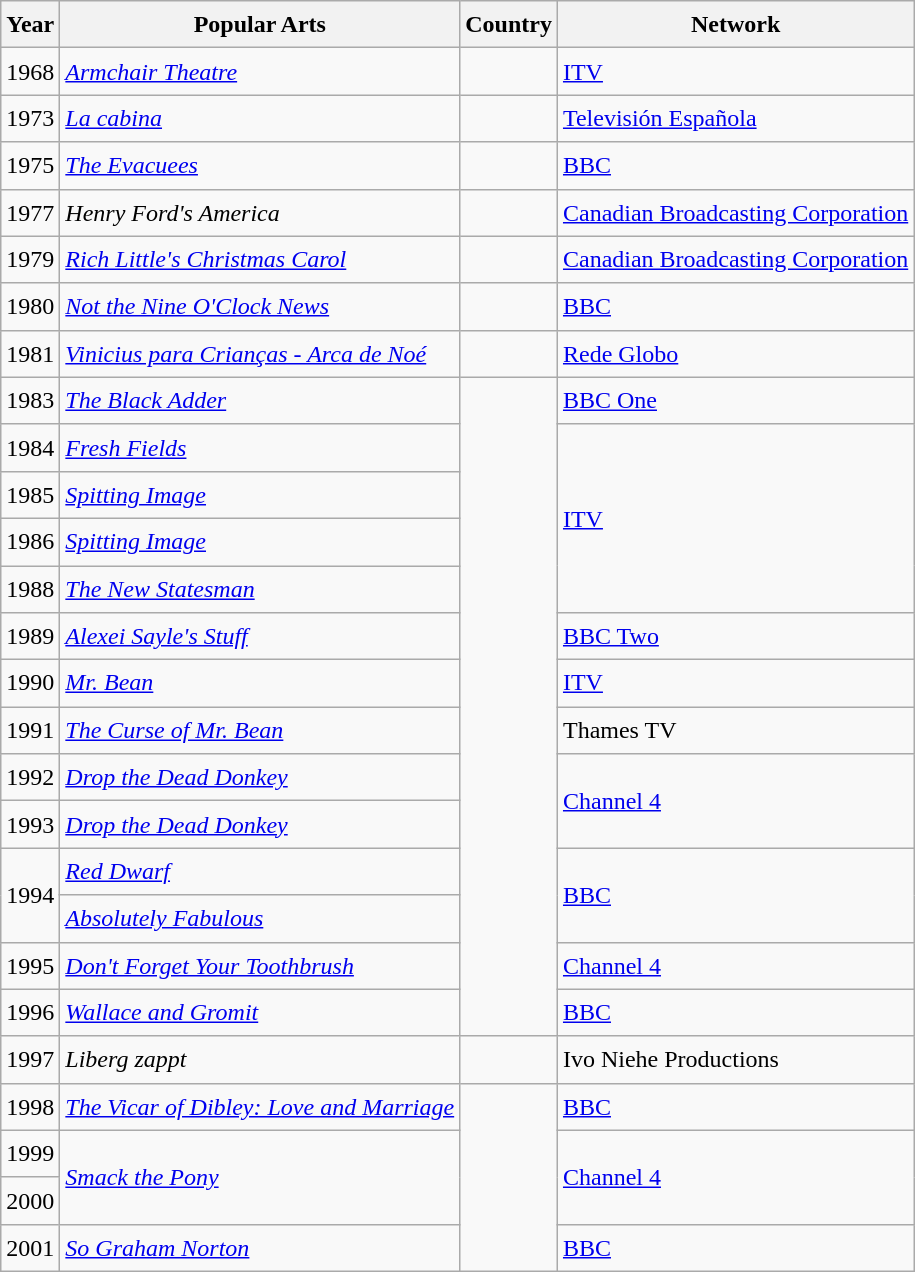<table class="wikitable" style="font-size:1.00em; line-height:1.5em;">
<tr>
<th>Year</th>
<th>Popular Arts</th>
<th>Country</th>
<th>Network</th>
</tr>
<tr>
<td>1968</td>
<td><em><a href='#'>Armchair Theatre</a></em></td>
<td></td>
<td><a href='#'>ITV</a></td>
</tr>
<tr>
<td>1973</td>
<td><em><a href='#'>La cabina</a></em></td>
<td></td>
<td><a href='#'>Televisión Española</a></td>
</tr>
<tr>
<td>1975</td>
<td><em><a href='#'>The Evacuees</a></em></td>
<td></td>
<td><a href='#'>BBC</a></td>
</tr>
<tr>
<td>1977</td>
<td><em>Henry Ford's America</em></td>
<td></td>
<td><a href='#'>Canadian Broadcasting Corporation</a></td>
</tr>
<tr>
<td>1979</td>
<td><em><a href='#'>Rich Little's Christmas Carol</a></em></td>
<td></td>
<td><a href='#'>Canadian Broadcasting Corporation</a></td>
</tr>
<tr>
<td>1980</td>
<td><em><a href='#'>Not the Nine O'Clock News</a></em></td>
<td></td>
<td><a href='#'>BBC</a></td>
</tr>
<tr>
<td>1981</td>
<td><em><a href='#'>Vinicius para Crianças - Arca de Noé</a></em></td>
<td></td>
<td><a href='#'>Rede Globo</a></td>
</tr>
<tr>
<td>1983</td>
<td><em><a href='#'>The Black Adder</a></em></td>
<td rowspan="14"></td>
<td><a href='#'>BBC One</a></td>
</tr>
<tr>
<td>1984</td>
<td><em><a href='#'>Fresh Fields</a></em></td>
<td rowspan="4"><a href='#'>ITV</a></td>
</tr>
<tr>
<td>1985</td>
<td><em><a href='#'>Spitting Image</a></em></td>
</tr>
<tr>
<td>1986</td>
<td><em><a href='#'>Spitting Image</a></em></td>
</tr>
<tr>
<td>1988</td>
<td><em><a href='#'>The New Statesman</a></em></td>
</tr>
<tr>
<td>1989</td>
<td><em><a href='#'>Alexei Sayle's Stuff</a></em></td>
<td><a href='#'>BBC Two</a></td>
</tr>
<tr>
<td>1990</td>
<td><em><a href='#'>Mr. Bean</a></em></td>
<td><a href='#'>ITV</a></td>
</tr>
<tr>
<td>1991</td>
<td><em><a href='#'>The Curse of Mr. Bean</a></em></td>
<td>Thames TV</td>
</tr>
<tr>
<td>1992</td>
<td><em><a href='#'>Drop the Dead Donkey</a></em></td>
<td rowspan="2"><a href='#'>Channel 4</a></td>
</tr>
<tr>
<td>1993</td>
<td><em><a href='#'>Drop the Dead Donkey</a></em></td>
</tr>
<tr>
<td rowspan="2">1994</td>
<td><em><a href='#'>Red Dwarf</a></em></td>
<td rowspan="2"><a href='#'>BBC</a></td>
</tr>
<tr>
<td><em><a href='#'>Absolutely Fabulous</a></em></td>
</tr>
<tr>
<td>1995</td>
<td><em><a href='#'>Don't Forget Your Toothbrush</a></em></td>
<td><a href='#'>Channel 4</a></td>
</tr>
<tr>
<td>1996</td>
<td><em><a href='#'>Wallace and Gromit</a></em></td>
<td><a href='#'>BBC</a></td>
</tr>
<tr>
<td>1997</td>
<td><em>Liberg zappt</em></td>
<td></td>
<td>Ivo Niehe Productions</td>
</tr>
<tr>
<td>1998</td>
<td><em><a href='#'>The Vicar of Dibley: Love and Marriage</a></em></td>
<td rowspan="4"></td>
<td><a href='#'>BBC</a></td>
</tr>
<tr>
<td>1999</td>
<td rowspan="2"><em><a href='#'>Smack the Pony</a></em></td>
<td rowspan="2"><a href='#'>Channel 4</a></td>
</tr>
<tr>
<td>2000</td>
</tr>
<tr>
<td>2001</td>
<td><em><a href='#'>So Graham Norton</a></em></td>
<td><a href='#'>BBC</a></td>
</tr>
</table>
